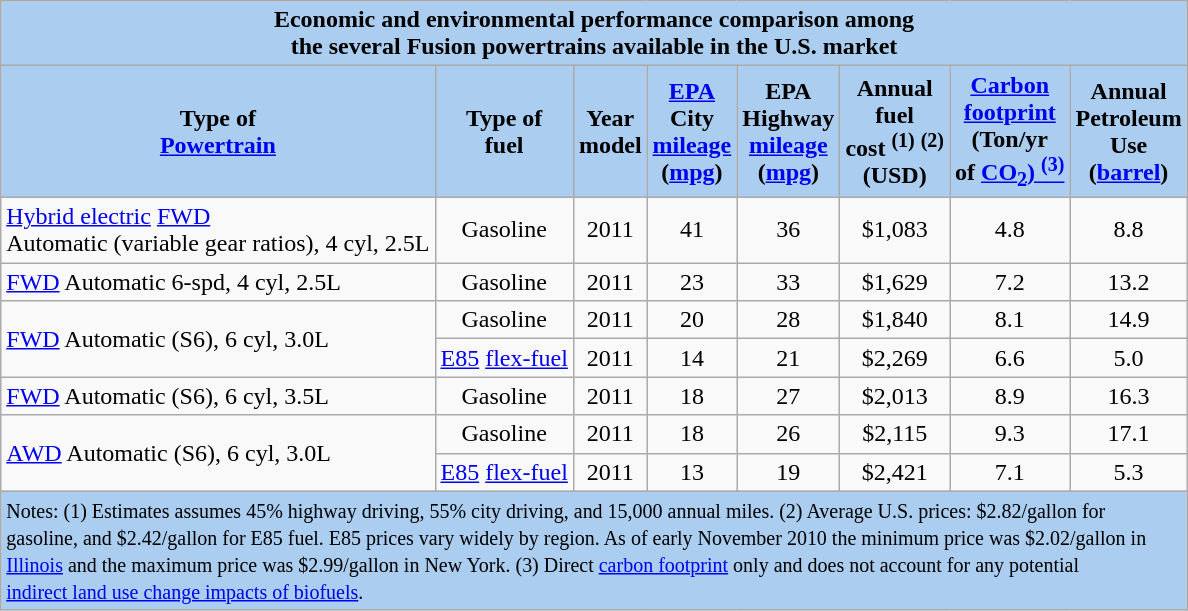<table class="wikitable" style="margin: 1em auto 1em auto">
<tr>
<th colspan="8" style="text-align:center; background:#abcdef;">Economic and environmental performance comparison among <br>the several Fusion powertrains available in the U.S. market</th>
</tr>
<tr>
<th style="background:#ABCDEF;">Type of<br><a href='#'>Powertrain</a></th>
<th style="background:#ABCDEF;">Type of<br>fuel</th>
<th style="background:#ABCDEF;">Year<br>model</th>
<th style="background:#ABCDEF;"><a href='#'>EPA</a><br> City <br><a href='#'>mileage</a><br>(<a href='#'>mpg</a>)</th>
<th style="background:#ABCDEF;">EPA<br> Highway<br> <a href='#'>mileage</a><br>(<a href='#'>mpg</a>)</th>
<th style="background:#ABCDEF;">Annual<br>fuel<br>cost <sup>(1)</sup> <sup>(2)</sup><br>(USD)</th>
<th style="background:#ABCDEF;"><a href='#'>Carbon<br>footprint</a><br>(Ton/yr<br> of <a href='#'>CO<sub>2</sub>) <sup>(3)</sup></a></th>
<th style="background:#ABCDEF;">Annual<br> Petroleum<br> Use<br>(<a href='#'>barrel</a>)</th>
</tr>
<tr style="text-align:center;">
<td align=left><a href='#'>Hybrid electric</a> <a href='#'>FWD</a><br>Automatic (variable gear ratios), 4 cyl, 2.5L</td>
<td>Gasoline</td>
<td>2011</td>
<td>41</td>
<td>36</td>
<td>$1,083</td>
<td>4.8</td>
<td>8.8</td>
</tr>
<tr style="text-align:center;">
<td align=left><a href='#'>FWD</a> Automatic 6-spd, 4 cyl, 2.5L</td>
<td>Gasoline</td>
<td>2011</td>
<td>23</td>
<td>33</td>
<td>$1,629</td>
<td>7.2</td>
<td>13.2</td>
</tr>
<tr style="text-align:center;">
<td style="text-align:left;" rowspan="2"><a href='#'>FWD</a> Automatic (S6), 6 cyl, 3.0L</td>
<td>Gasoline</td>
<td>2011</td>
<td>20</td>
<td>28</td>
<td>$1,840</td>
<td>8.1</td>
<td>14.9</td>
</tr>
<tr style="text-align:center;">
<td><a href='#'>E85</a> <a href='#'>flex-fuel</a></td>
<td>2011</td>
<td>14</td>
<td>21</td>
<td>$2,269</td>
<td>6.6</td>
<td>5.0</td>
</tr>
<tr style="text-align:center;">
<td align=left><a href='#'>FWD</a> Automatic (S6), 6 cyl, 3.5L</td>
<td>Gasoline</td>
<td>2011</td>
<td>18</td>
<td>27</td>
<td>$2,013</td>
<td>8.9</td>
<td>16.3</td>
</tr>
<tr style="text-align:center;">
<td style="text-align:left;" rowspan="2"><a href='#'>AWD</a> Automatic (S6), 6 cyl, 3.0L</td>
<td>Gasoline</td>
<td>2011</td>
<td>18</td>
<td>26</td>
<td>$2,115</td>
<td>9.3</td>
<td>17.1</td>
</tr>
<tr style="text-align:center;">
<td><a href='#'>E85</a> <a href='#'>flex-fuel</a></td>
<td>2011</td>
<td>13</td>
<td>19</td>
<td>$2,421</td>
<td>7.1</td>
<td>5.3</td>
</tr>
<tr>
<td colspan="8"  style="text-align:left; background:#abcdef;"><small>Notes: (1) Estimates assumes 45% highway driving, 55% city driving, and 15,000 annual miles. (2) Average U.S. prices: $2.82/gallon for<br>gasoline, and $2.42/gallon for E85 fuel. E85 prices vary widely by region. As of early November 2010 the minimum price was $2.02/gallon in <br><a href='#'>Illinois</a> and the maximum price was $2.99/gallon in New York. (3) Direct <a href='#'>carbon footprint</a> only and does not account for any potential <br><a href='#'>indirect land use change impacts of biofuels</a>.</small></td>
</tr>
</table>
